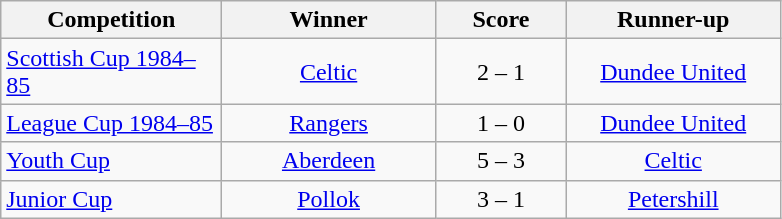<table class="wikitable" style="text-align: center;">
<tr>
<th width=140>Competition</th>
<th width=135>Winner</th>
<th width=80>Score</th>
<th width=135>Runner-up</th>
</tr>
<tr>
<td align=left><a href='#'>Scottish Cup 1984–85</a></td>
<td><a href='#'>Celtic</a></td>
<td>2 – 1</td>
<td><a href='#'>Dundee United</a></td>
</tr>
<tr>
<td align=left><a href='#'>League Cup 1984–85</a></td>
<td><a href='#'>Rangers</a></td>
<td>1 – 0</td>
<td><a href='#'>Dundee United</a></td>
</tr>
<tr>
<td align=left><a href='#'>Youth Cup</a></td>
<td><a href='#'>Aberdeen</a></td>
<td>5 – 3</td>
<td><a href='#'>Celtic</a></td>
</tr>
<tr>
<td align=left><a href='#'>Junior Cup</a></td>
<td><a href='#'>Pollok</a></td>
<td>3 – 1</td>
<td><a href='#'>Petershill</a></td>
</tr>
</table>
